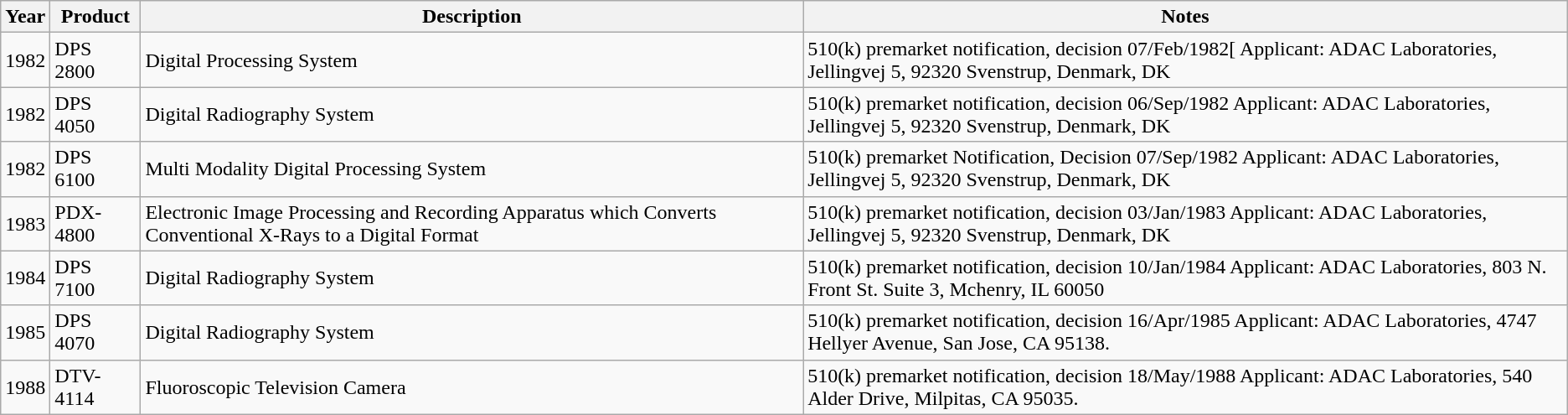<table class="wikitable">
<tr>
<th>Year</th>
<th>Product</th>
<th>Description</th>
<th>Notes</th>
</tr>
<tr>
<td>1982</td>
<td>DPS 2800</td>
<td>Digital Processing System</td>
<td>510(k) premarket notification, decision 07/Feb/1982[ Applicant: ADAC Laboratories, Jellingvej 5, 92320 Svenstrup, Denmark, DK</td>
</tr>
<tr>
<td>1982</td>
<td>DPS 4050</td>
<td>Digital Radiography System</td>
<td>510(k) premarket notification, decision 06/Sep/1982 Applicant: ADAC Laboratories, Jellingvej 5, 92320 Svenstrup, Denmark, DK</td>
</tr>
<tr>
<td>1982</td>
<td>DPS 6100</td>
<td>Multi Modality Digital Processing System</td>
<td>510(k) premarket Notification, Decision 07/Sep/1982 Applicant: ADAC Laboratories, Jellingvej 5, 92320 Svenstrup, Denmark, DK</td>
</tr>
<tr>
<td>1983</td>
<td>PDX-4800</td>
<td>Electronic Image Processing and Recording Apparatus which Converts Conventional X-Rays to a Digital Format</td>
<td>510(k) premarket notification, decision 03/Jan/1983 Applicant: ADAC Laboratories, Jellingvej 5, 92320 Svenstrup, Denmark, DK</td>
</tr>
<tr>
<td>1984</td>
<td>DPS 7100</td>
<td>Digital Radiography System</td>
<td>510(k) premarket notification, decision 10/Jan/1984 Applicant: ADAC Laboratories, 803 N. Front St. Suite 3, Mchenry, IL 60050</td>
</tr>
<tr>
<td>1985</td>
<td>DPS 4070</td>
<td>Digital Radiography System</td>
<td>510(k) premarket notification, decision 16/Apr/1985 Applicant: ADAC Laboratories, 4747 Hellyer Avenue, San Jose, CA 95138.</td>
</tr>
<tr>
<td>1988</td>
<td>DTV-4114</td>
<td>Fluoroscopic Television Camera</td>
<td>510(k) premarket notification, decision 18/May/1988 Applicant: ADAC Laboratories, 540 Alder Drive, Milpitas, CA 95035.</td>
</tr>
</table>
